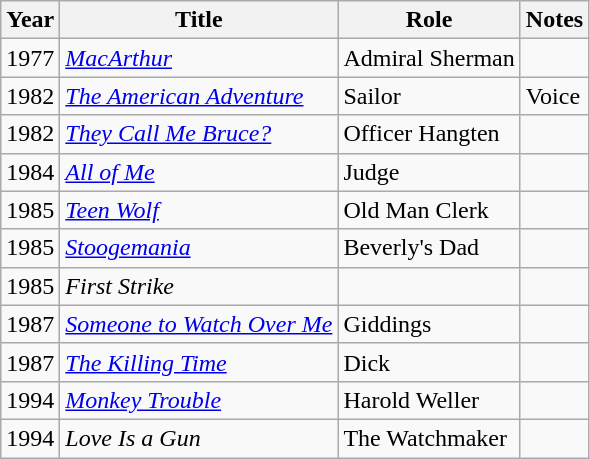<table class="wikitable">
<tr>
<th>Year</th>
<th>Title</th>
<th>Role</th>
<th>Notes</th>
</tr>
<tr>
<td>1977</td>
<td><em><a href='#'>MacArthur</a></em></td>
<td>Admiral Sherman</td>
<td></td>
</tr>
<tr>
<td>1982</td>
<td><em><a href='#'>The American Adventure</a></em></td>
<td>Sailor</td>
<td>Voice</td>
</tr>
<tr>
<td>1982</td>
<td><em><a href='#'>They Call Me Bruce?</a></em></td>
<td>Officer Hangten</td>
<td></td>
</tr>
<tr>
<td>1984</td>
<td><em><a href='#'>All of Me</a></em></td>
<td>Judge</td>
<td></td>
</tr>
<tr>
<td>1985</td>
<td><em><a href='#'>Teen Wolf</a></em></td>
<td>Old Man Clerk</td>
<td></td>
</tr>
<tr>
<td>1985</td>
<td><em><a href='#'>Stoogemania</a></em></td>
<td>Beverly's Dad</td>
<td></td>
</tr>
<tr>
<td>1985</td>
<td><em>First Strike</em></td>
<td></td>
<td></td>
</tr>
<tr>
<td>1987</td>
<td><em><a href='#'>Someone to Watch Over Me</a></em></td>
<td>Giddings</td>
<td></td>
</tr>
<tr>
<td>1987</td>
<td><em><a href='#'>The Killing Time</a></em></td>
<td>Dick</td>
<td></td>
</tr>
<tr>
<td>1994</td>
<td><em><a href='#'>Monkey Trouble</a></em></td>
<td>Harold Weller</td>
<td></td>
</tr>
<tr>
<td>1994</td>
<td><em>Love Is a Gun</em></td>
<td>The Watchmaker</td>
<td></td>
</tr>
</table>
